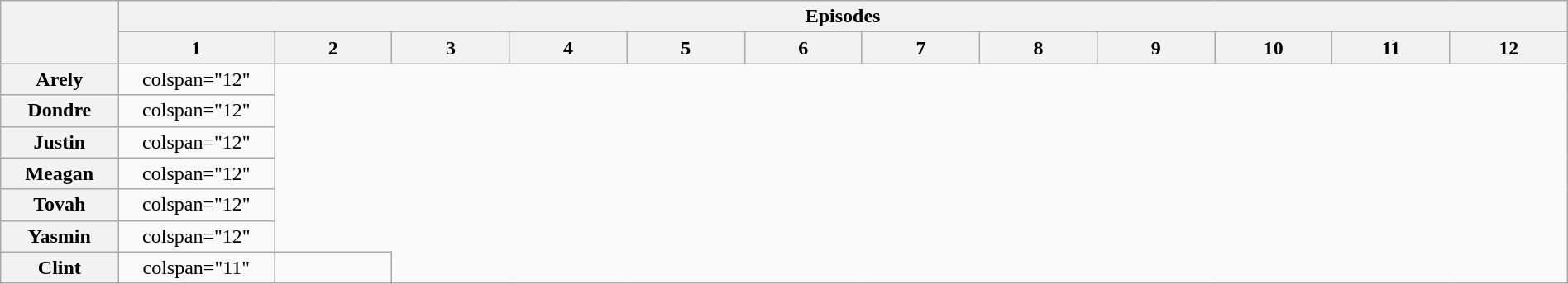<table class="wikitable" style="text-align:center; width:100%">
<tr>
<th scope="col" rowspan="2" style="width:5%;"></th>
<th scope="colgroup" colspan="12">Episodes</th>
</tr>
<tr>
<th scope="col" style="width:5%;">1</th>
<th scope="col" style="width:5%;">2</th>
<th scope="col" style="width:5%;">3</th>
<th scope="col" style="width:5%;">4</th>
<th scope="col" style="width:5%;">5</th>
<th scope="col" style="width:5%;">6</th>
<th scope="col" style="width:5%;">7</th>
<th scope="col" style="width:5%;">8</th>
<th scope="col" style="width:5%;">9</th>
<th scope="col" style="width:5%;">10</th>
<th scope="col" style="width:5%;">11</th>
<th scope="col" style="width:5%;">12</th>
</tr>
<tr>
<th scope="row">Arely</th>
<td>colspan="12" </td>
</tr>
<tr>
<th scope="row">Dondre</th>
<td>colspan="12" </td>
</tr>
<tr>
<th scope="row">Justin</th>
<td>colspan="12" </td>
</tr>
<tr>
<th scope="row">Meagan</th>
<td>colspan="12" </td>
</tr>
<tr>
<th scope="row">Tovah</th>
<td>colspan="12" </td>
</tr>
<tr>
<th scope="row">Yasmin</th>
<td>colspan="12" </td>
</tr>
<tr>
<th scope="row">Clint</th>
<td>colspan="11" </td>
<td></td>
</tr>
</table>
